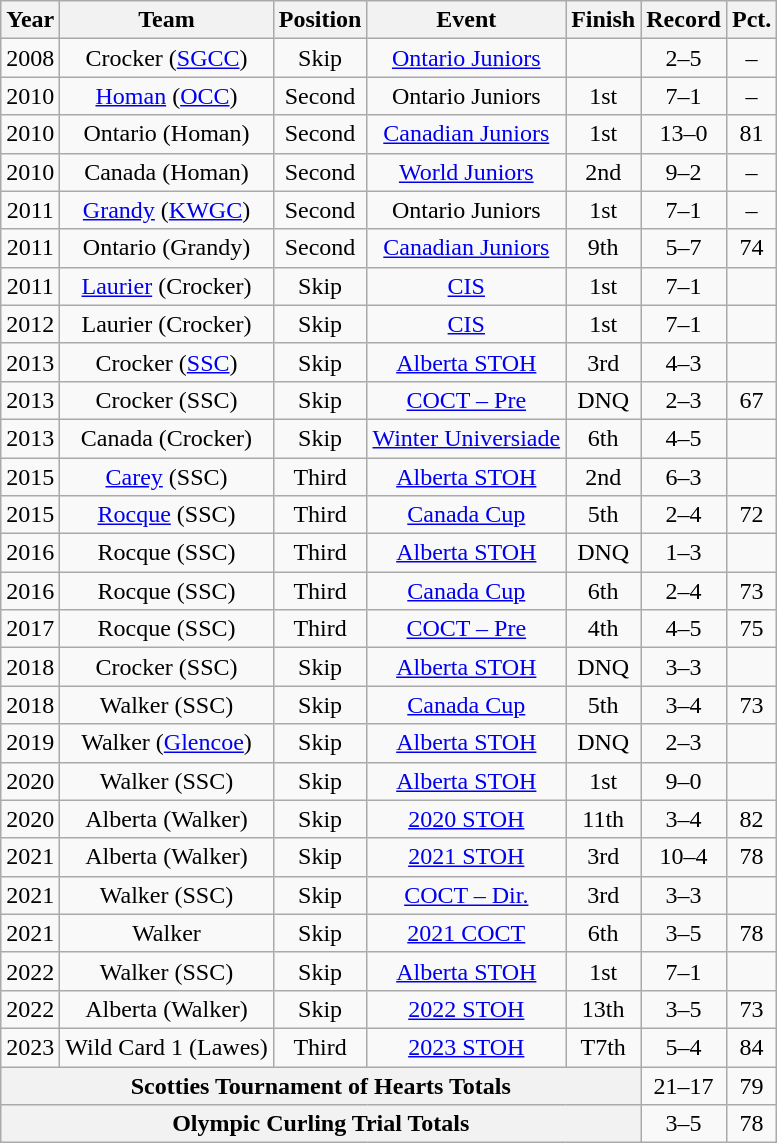<table class="wikitable" style="text-align: center;">
<tr>
<th scope="col">Year</th>
<th scope="col">Team</th>
<th scope="col">Position</th>
<th scope="col">Event</th>
<th scope="col">Finish</th>
<th scope="col">Record</th>
<th scope="col">Pct.</th>
</tr>
<tr>
<td>2008</td>
<td>Crocker (<a href='#'>SGCC</a>)</td>
<td>Skip</td>
<td><a href='#'>Ontario Juniors</a></td>
<td></td>
<td>2–5</td>
<td>–</td>
</tr>
<tr>
<td>2010</td>
<td><a href='#'>Homan</a> (<a href='#'>OCC</a>)</td>
<td>Second</td>
<td>Ontario Juniors</td>
<td>1st</td>
<td>7–1</td>
<td>–</td>
</tr>
<tr>
<td>2010</td>
<td>Ontario (Homan)</td>
<td>Second</td>
<td><a href='#'>Canadian Juniors</a></td>
<td>1st</td>
<td>13–0</td>
<td>81</td>
</tr>
<tr>
<td>2010</td>
<td>Canada (Homan)</td>
<td>Second</td>
<td><a href='#'>World Juniors</a></td>
<td>2nd</td>
<td>9–2</td>
<td>–</td>
</tr>
<tr>
<td>2011</td>
<td><a href='#'>Grandy</a> (<a href='#'>KWGC</a>)</td>
<td>Second</td>
<td>Ontario Juniors</td>
<td>1st</td>
<td>7–1</td>
<td>–</td>
</tr>
<tr>
<td>2011</td>
<td>Ontario (Grandy)</td>
<td>Second</td>
<td><a href='#'>Canadian Juniors</a></td>
<td>9th</td>
<td>5–7</td>
<td>74</td>
</tr>
<tr>
<td>2011</td>
<td><a href='#'>Laurier</a> (Crocker)</td>
<td>Skip</td>
<td><a href='#'>CIS</a></td>
<td>1st</td>
<td>7–1</td>
<td></td>
</tr>
<tr>
<td>2012</td>
<td>Laurier (Crocker)</td>
<td>Skip</td>
<td><a href='#'>CIS</a></td>
<td>1st</td>
<td>7–1</td>
<td></td>
</tr>
<tr>
<td>2013</td>
<td>Crocker (<a href='#'>SSC</a>)</td>
<td>Skip</td>
<td><a href='#'>Alberta STOH</a></td>
<td>3rd</td>
<td>4–3</td>
<td></td>
</tr>
<tr>
<td>2013</td>
<td>Crocker (SSC)</td>
<td>Skip</td>
<td><a href='#'>COCT – Pre</a></td>
<td>DNQ</td>
<td>2–3</td>
<td>67 </td>
</tr>
<tr>
<td>2013</td>
<td>Canada (Crocker)</td>
<td>Skip</td>
<td><a href='#'>Winter Universiade</a></td>
<td>6th</td>
<td>4–5</td>
<td></td>
</tr>
<tr>
<td>2015</td>
<td><a href='#'>Carey</a> (SSC)</td>
<td>Third</td>
<td><a href='#'>Alberta STOH</a></td>
<td>2nd</td>
<td>6–3</td>
<td></td>
</tr>
<tr>
<td>2015</td>
<td><a href='#'>Rocque</a> (SSC)</td>
<td>Third</td>
<td><a href='#'>Canada Cup</a></td>
<td>5th</td>
<td>2–4</td>
<td>72</td>
</tr>
<tr>
<td>2016</td>
<td>Rocque (SSC)</td>
<td>Third</td>
<td><a href='#'>Alberta STOH</a></td>
<td>DNQ</td>
<td>1–3</td>
<td></td>
</tr>
<tr>
<td>2016</td>
<td>Rocque (SSC)</td>
<td>Third</td>
<td><a href='#'>Canada Cup</a></td>
<td>6th</td>
<td>2–4</td>
<td>73</td>
</tr>
<tr>
<td>2017</td>
<td>Rocque (SSC)</td>
<td>Third</td>
<td><a href='#'>COCT – Pre</a></td>
<td>4th</td>
<td>4–5</td>
<td>75</td>
</tr>
<tr>
<td>2018</td>
<td>Crocker (SSC)</td>
<td>Skip</td>
<td><a href='#'>Alberta STOH</a></td>
<td>DNQ</td>
<td>3–3</td>
<td></td>
</tr>
<tr>
<td>2018</td>
<td>Walker (SSC)</td>
<td>Skip</td>
<td><a href='#'>Canada Cup</a></td>
<td>5th</td>
<td>3–4</td>
<td>73</td>
</tr>
<tr>
<td>2019</td>
<td>Walker (<a href='#'>Glencoe</a>)</td>
<td>Skip</td>
<td><a href='#'>Alberta STOH</a></td>
<td>DNQ</td>
<td>2–3</td>
<td></td>
</tr>
<tr>
<td>2020</td>
<td>Walker (SSC)</td>
<td>Skip</td>
<td><a href='#'>Alberta STOH</a></td>
<td>1st</td>
<td>9–0</td>
<td></td>
</tr>
<tr>
<td>2020</td>
<td>Alberta (Walker)</td>
<td>Skip</td>
<td><a href='#'>2020 STOH</a></td>
<td>11th</td>
<td>3–4</td>
<td>82</td>
</tr>
<tr>
<td>2021</td>
<td>Alberta (Walker)</td>
<td>Skip</td>
<td><a href='#'>2021 STOH</a></td>
<td>3rd</td>
<td>10–4</td>
<td>78</td>
</tr>
<tr>
<td>2021</td>
<td>Walker (SSC)</td>
<td>Skip</td>
<td><a href='#'>COCT – Dir.</a></td>
<td>3rd</td>
<td>3–3</td>
<td></td>
</tr>
<tr>
<td>2021</td>
<td>Walker</td>
<td>Skip</td>
<td><a href='#'>2021 COCT</a></td>
<td>6th</td>
<td>3–5</td>
<td>78</td>
</tr>
<tr>
<td>2022</td>
<td>Walker (SSC)</td>
<td>Skip</td>
<td><a href='#'>Alberta STOH</a></td>
<td>1st</td>
<td>7–1</td>
<td></td>
</tr>
<tr>
<td>2022</td>
<td>Alberta (Walker)</td>
<td>Skip</td>
<td><a href='#'>2022 STOH</a></td>
<td>13th</td>
<td>3–5</td>
<td>73</td>
</tr>
<tr>
<td>2023</td>
<td>Wild Card 1 (Lawes)</td>
<td>Third</td>
<td><a href='#'>2023 STOH</a></td>
<td>T7th</td>
<td>5–4</td>
<td>84</td>
</tr>
<tr>
<th scope="row" colspan="5">Scotties Tournament of Hearts Totals</th>
<td>21–17</td>
<td>79</td>
</tr>
<tr>
<th scope="row" colspan="5">Olympic Curling Trial Totals</th>
<td>3–5</td>
<td>78</td>
</tr>
</table>
